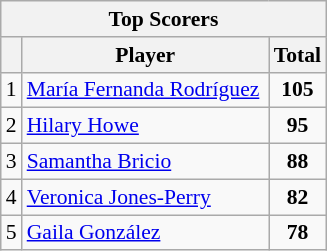<table class="wikitable sortable" style=font-size:90%>
<tr>
<th colspan=3>Top Scorers</th>
</tr>
<tr>
<th></th>
<th width=158>Player</th>
<th width=20>Total</th>
</tr>
<tr>
<td>1</td>
<td> <a href='#'>María Fernanda Rodríguez</a></td>
<td align=center><strong>105</strong></td>
</tr>
<tr>
<td>2</td>
<td> <a href='#'>Hilary Howe</a></td>
<td align=center><strong>95</strong></td>
</tr>
<tr>
<td>3</td>
<td> <a href='#'>Samantha Bricio</a></td>
<td align=center><strong>88</strong></td>
</tr>
<tr>
<td>4</td>
<td> <a href='#'>Veronica Jones-Perry</a></td>
<td align=center><strong>82</strong></td>
</tr>
<tr>
<td>5</td>
<td> <a href='#'>Gaila González</a></td>
<td align=center><strong>78</strong></td>
</tr>
</table>
